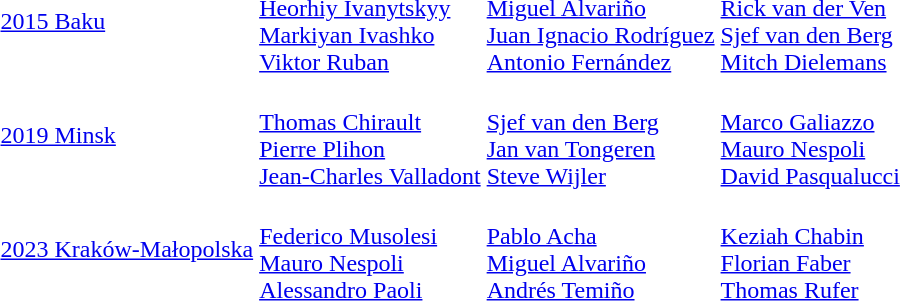<table>
<tr valign="center">
<td><a href='#'>2015 Baku</a><br></td>
<td><br><a href='#'>Heorhiy Ivanytskyy</a><br><a href='#'>Markiyan Ivashko</a><br><a href='#'>Viktor Ruban</a></td>
<td><br><a href='#'>Miguel Alvariño</a><br><a href='#'>Juan Ignacio Rodríguez</a><br><a href='#'>Antonio Fernández</a></td>
<td><br><a href='#'>Rick van der Ven</a><br><a href='#'>Sjef van den Berg</a><br><a href='#'>Mitch Dielemans</a></td>
</tr>
<tr valign="center">
<td><a href='#'>2019 Minsk</a><br></td>
<td><br><a href='#'>Thomas Chirault</a><br><a href='#'>Pierre Plihon</a><br><a href='#'>Jean-Charles Valladont</a></td>
<td><br><a href='#'>Sjef van den Berg</a><br><a href='#'>Jan van Tongeren</a><br><a href='#'>Steve Wijler</a></td>
<td><br><a href='#'>Marco Galiazzo</a><br><a href='#'>Mauro Nespoli</a><br><a href='#'>David Pasqualucci</a></td>
</tr>
<tr valign="center">
<td><a href='#'>2023 Kraków-Małopolska</a><br></td>
<td><br><a href='#'>Federico Musolesi</a><br><a href='#'>Mauro Nespoli</a><br><a href='#'>Alessandro Paoli</a></td>
<td><br><a href='#'>Pablo Acha</a><br><a href='#'>Miguel Alvariño</a><br><a href='#'>Andrés Temiño</a></td>
<td><br><a href='#'>Keziah Chabin</a><br><a href='#'>Florian Faber</a><br><a href='#'>Thomas Rufer</a></td>
</tr>
</table>
